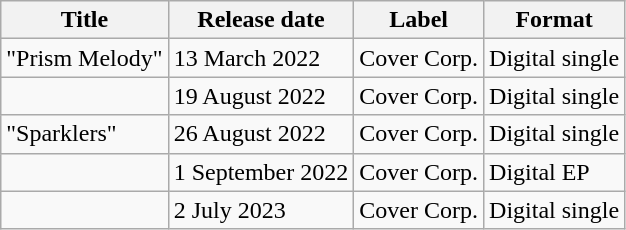<table class="wikitable">
<tr>
<th>Title</th>
<th>Release date</th>
<th>Label</th>
<th>Format</th>
</tr>
<tr>
<td align="left">"Prism Melody"</td>
<td align="left">13 March 2022</td>
<td align="left">Cover Corp.</td>
<td align="left">Digital single</td>
</tr>
<tr>
<td align="left"></td>
<td align="left">19 August 2022</td>
<td align="left">Cover Corp.</td>
<td align="left">Digital single</td>
</tr>
<tr>
<td align="left">"Sparklers"</td>
<td align="left">26 August 2022</td>
<td align="left">Cover Corp.</td>
<td align="left">Digital single</td>
</tr>
<tr>
<td align="left"></td>
<td align="left">1 September 2022</td>
<td align="left">Cover Corp.</td>
<td align="left">Digital EP</td>
</tr>
<tr>
<td align="left"></td>
<td align="left">2 July 2023</td>
<td align="left">Cover Corp.</td>
<td align="left">Digital single</td>
</tr>
</table>
